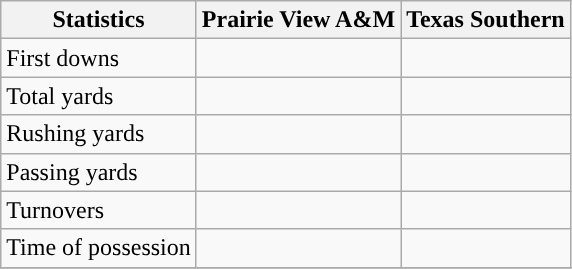<table class="wikitable">
<tr>
<th>Statistics</th>
<th>Prairie View A&M</th>
<th>Texas Southern</th>
</tr>
<tr>
<td>First downs</td>
<td> </td>
<td> </td>
</tr>
<tr>
<td>Total yards</td>
<td> </td>
<td> </td>
</tr>
<tr>
<td>Rushing yards</td>
<td> </td>
<td> </td>
</tr>
<tr>
<td>Passing yards</td>
<td> </td>
<td> </td>
</tr>
<tr>
<td>Turnovers</td>
<td> </td>
<td> </td>
</tr>
<tr>
<td>Time of possession</td>
<td> </td>
<td> </td>
</tr>
<tr>
</tr>
</table>
